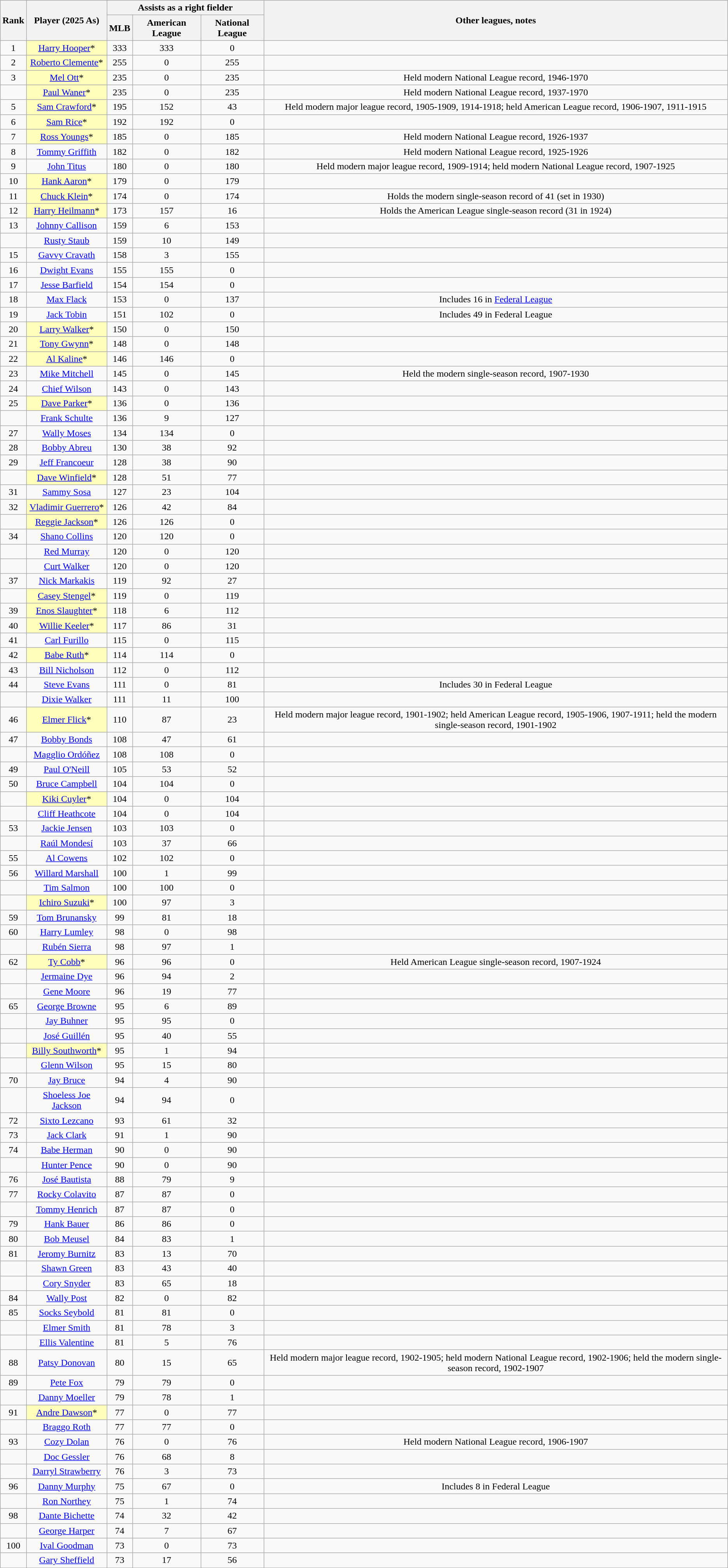<table class="wikitable sortable" style="text-align:center">
<tr style="white-space:nowrap;">
<th rowspan=2>Rank</th>
<th rowspan=2 scope="col">Player (2025 As)</th>
<th colspan=3>Assists as a right fielder</th>
<th rowspan=2>Other leagues, notes</th>
</tr>
<tr>
<th>MLB</th>
<th>American League</th>
<th>National League</th>
</tr>
<tr>
<td>1</td>
<td style="background:#ffffbb;"><a href='#'>Harry Hooper</a>*</td>
<td>333</td>
<td>333</td>
<td>0</td>
<td></td>
</tr>
<tr>
<td>2</td>
<td style="background:#ffffbb;"><a href='#'>Roberto Clemente</a>*</td>
<td>255</td>
<td>0</td>
<td>255</td>
<td></td>
</tr>
<tr>
<td>3</td>
<td style="background:#ffffbb;"><a href='#'>Mel Ott</a>*</td>
<td>235</td>
<td>0</td>
<td>235</td>
<td>Held modern National League record, 1946-1970</td>
</tr>
<tr>
<td></td>
<td style="background:#ffffbb;"><a href='#'>Paul Waner</a>*</td>
<td>235</td>
<td>0</td>
<td>235</td>
<td>Held modern National League record, 1937-1970</td>
</tr>
<tr>
<td>5</td>
<td style="background:#ffffbb;"><a href='#'>Sam Crawford</a>* </td>
<td>195</td>
<td>152</td>
<td>43</td>
<td>Held modern major league record, 1905-1909, 1914-1918; held American League record, 1906-1907, 1911-1915</td>
</tr>
<tr>
<td>6</td>
<td style="background:#ffffbb;"><a href='#'>Sam Rice</a>*</td>
<td>192</td>
<td>192</td>
<td>0</td>
<td></td>
</tr>
<tr>
<td>7</td>
<td style="background:#ffffbb;"><a href='#'>Ross Youngs</a>*</td>
<td>185</td>
<td>0</td>
<td>185</td>
<td>Held modern National League record, 1926-1937</td>
</tr>
<tr>
<td>8</td>
<td><a href='#'>Tommy Griffith</a></td>
<td>182</td>
<td>0</td>
<td>182</td>
<td>Held modern National League record, 1925-1926</td>
</tr>
<tr>
<td>9</td>
<td><a href='#'>John Titus</a></td>
<td>180</td>
<td>0</td>
<td>180</td>
<td>Held modern major league record, 1909-1914; held modern National League record, 1907-1925</td>
</tr>
<tr>
<td>10</td>
<td style="background:#ffffbb;"><a href='#'>Hank Aaron</a>*</td>
<td>179</td>
<td>0</td>
<td>179</td>
<td></td>
</tr>
<tr>
<td>11</td>
<td style="background:#ffffbb;"><a href='#'>Chuck Klein</a>*</td>
<td>174</td>
<td>0</td>
<td>174</td>
<td>Holds the modern single-season record of 41 (set in 1930)</td>
</tr>
<tr>
<td>12</td>
<td style="background:#ffffbb;"><a href='#'>Harry Heilmann</a>*</td>
<td>173</td>
<td>157</td>
<td>16</td>
<td>Holds the American League single-season record (31 in 1924)</td>
</tr>
<tr>
<td>13</td>
<td><a href='#'>Johnny Callison</a></td>
<td>159</td>
<td>6</td>
<td>153</td>
<td></td>
</tr>
<tr>
<td></td>
<td><a href='#'>Rusty Staub</a></td>
<td>159</td>
<td>10</td>
<td>149</td>
<td></td>
</tr>
<tr>
<td>15</td>
<td><a href='#'>Gavvy Cravath</a></td>
<td>158</td>
<td>3</td>
<td>155</td>
<td></td>
</tr>
<tr>
<td>16</td>
<td><a href='#'>Dwight Evans</a></td>
<td>155</td>
<td>155</td>
<td>0</td>
<td></td>
</tr>
<tr>
<td>17</td>
<td><a href='#'>Jesse Barfield</a></td>
<td>154</td>
<td>154</td>
<td>0</td>
<td></td>
</tr>
<tr>
<td>18</td>
<td><a href='#'>Max Flack</a></td>
<td>153</td>
<td>0</td>
<td>137</td>
<td>Includes 16 in <a href='#'>Federal League</a></td>
</tr>
<tr>
<td>19</td>
<td><a href='#'>Jack Tobin</a></td>
<td>151</td>
<td>102</td>
<td>0</td>
<td>Includes 49 in Federal League</td>
</tr>
<tr>
<td>20</td>
<td style="background:#ffffbb;"><a href='#'>Larry Walker</a>*</td>
<td>150</td>
<td>0</td>
<td>150</td>
<td></td>
</tr>
<tr>
<td>21</td>
<td style="background:#ffffbb;"><a href='#'>Tony Gwynn</a>*</td>
<td>148</td>
<td>0</td>
<td>148</td>
<td></td>
</tr>
<tr>
<td>22</td>
<td style="background:#ffffbb;"><a href='#'>Al Kaline</a>*</td>
<td>146</td>
<td>146</td>
<td>0</td>
<td></td>
</tr>
<tr>
<td>23</td>
<td><a href='#'>Mike Mitchell</a></td>
<td>145</td>
<td>0</td>
<td>145</td>
<td>Held the modern single-season record, 1907-1930</td>
</tr>
<tr>
<td>24</td>
<td><a href='#'>Chief Wilson</a></td>
<td>143</td>
<td>0</td>
<td>143</td>
<td></td>
</tr>
<tr>
<td>25</td>
<td style="background:#ffffbb;"><a href='#'>Dave Parker</a>*</td>
<td>136</td>
<td>0</td>
<td>136</td>
<td></td>
</tr>
<tr>
<td></td>
<td><a href='#'>Frank Schulte</a></td>
<td>136</td>
<td>9</td>
<td>127</td>
<td></td>
</tr>
<tr>
<td>27</td>
<td><a href='#'>Wally Moses</a></td>
<td>134</td>
<td>134</td>
<td>0</td>
<td></td>
</tr>
<tr>
<td>28</td>
<td><a href='#'>Bobby Abreu</a></td>
<td>130</td>
<td>38</td>
<td>92</td>
<td></td>
</tr>
<tr>
<td>29</td>
<td><a href='#'>Jeff Francoeur</a></td>
<td>128</td>
<td>38</td>
<td>90</td>
<td></td>
</tr>
<tr>
<td></td>
<td style="background:#ffffbb;"><a href='#'>Dave Winfield</a>*</td>
<td>128</td>
<td>51</td>
<td>77</td>
<td></td>
</tr>
<tr>
<td>31</td>
<td><a href='#'>Sammy Sosa</a></td>
<td>127</td>
<td>23</td>
<td>104</td>
<td></td>
</tr>
<tr>
<td>32</td>
<td style="background:#ffffbb;"><a href='#'>Vladimir Guerrero</a>*</td>
<td>126</td>
<td>42</td>
<td>84</td>
<td></td>
</tr>
<tr>
<td></td>
<td style="background:#ffffbb;"><a href='#'>Reggie Jackson</a>*</td>
<td>126</td>
<td>126</td>
<td>0</td>
<td></td>
</tr>
<tr>
<td>34</td>
<td><a href='#'>Shano Collins</a></td>
<td>120</td>
<td>120</td>
<td>0</td>
<td></td>
</tr>
<tr>
<td></td>
<td><a href='#'>Red Murray</a></td>
<td>120</td>
<td>0</td>
<td>120</td>
<td></td>
</tr>
<tr>
<td></td>
<td><a href='#'>Curt Walker</a></td>
<td>120</td>
<td>0</td>
<td>120</td>
<td></td>
</tr>
<tr>
<td>37</td>
<td><a href='#'>Nick Markakis</a></td>
<td>119</td>
<td>92</td>
<td>27</td>
<td></td>
</tr>
<tr>
<td></td>
<td style="background:#ffffbb;"><a href='#'>Casey Stengel</a>*</td>
<td>119</td>
<td>0</td>
<td>119</td>
<td></td>
</tr>
<tr>
<td>39</td>
<td style="background:#ffffbb;"><a href='#'>Enos Slaughter</a>*</td>
<td>118</td>
<td>6</td>
<td>112</td>
<td></td>
</tr>
<tr>
<td>40</td>
<td style="background:#ffffbb;"><a href='#'>Willie Keeler</a>* </td>
<td>117</td>
<td>86</td>
<td>31</td>
<td></td>
</tr>
<tr>
<td>41</td>
<td><a href='#'>Carl Furillo</a></td>
<td>115</td>
<td>0</td>
<td>115</td>
<td></td>
</tr>
<tr>
<td>42</td>
<td style="background:#ffffbb;"><a href='#'>Babe Ruth</a>*</td>
<td>114</td>
<td>114</td>
<td>0</td>
<td></td>
</tr>
<tr>
<td>43</td>
<td><a href='#'>Bill Nicholson</a></td>
<td>112</td>
<td>0</td>
<td>112</td>
<td></td>
</tr>
<tr>
<td>44</td>
<td><a href='#'>Steve Evans</a></td>
<td>111</td>
<td>0</td>
<td>81</td>
<td>Includes 30 in Federal League</td>
</tr>
<tr>
<td></td>
<td><a href='#'>Dixie Walker</a></td>
<td>111</td>
<td>11</td>
<td>100</td>
<td></td>
</tr>
<tr>
<td>46</td>
<td style="background:#ffffbb;"><a href='#'>Elmer Flick</a>* </td>
<td>110</td>
<td>87</td>
<td>23</td>
<td>Held modern major league record, 1901-1902; held American League record, 1905-1906, 1907-1911; held the modern single-season record, 1901-1902</td>
</tr>
<tr>
<td>47</td>
<td><a href='#'>Bobby Bonds</a></td>
<td>108</td>
<td>47</td>
<td>61</td>
<td></td>
</tr>
<tr>
<td></td>
<td><a href='#'>Magglio Ordóñez</a></td>
<td>108</td>
<td>108</td>
<td>0</td>
<td></td>
</tr>
<tr>
<td>49</td>
<td><a href='#'>Paul O'Neill</a></td>
<td>105</td>
<td>53</td>
<td>52</td>
<td></td>
</tr>
<tr>
<td>50</td>
<td><a href='#'>Bruce Campbell</a></td>
<td>104</td>
<td>104</td>
<td>0</td>
<td></td>
</tr>
<tr>
<td></td>
<td style="background:#ffffbb;"><a href='#'>Kiki Cuyler</a>*</td>
<td>104</td>
<td>0</td>
<td>104</td>
<td></td>
</tr>
<tr>
<td></td>
<td><a href='#'>Cliff Heathcote</a></td>
<td>104</td>
<td>0</td>
<td>104</td>
<td></td>
</tr>
<tr>
<td>53</td>
<td><a href='#'>Jackie Jensen</a></td>
<td>103</td>
<td>103</td>
<td>0</td>
<td></td>
</tr>
<tr>
<td></td>
<td><a href='#'>Raúl Mondesí</a></td>
<td>103</td>
<td>37</td>
<td>66</td>
<td></td>
</tr>
<tr>
<td>55</td>
<td><a href='#'>Al Cowens</a></td>
<td>102</td>
<td>102</td>
<td>0</td>
<td></td>
</tr>
<tr>
<td>56</td>
<td><a href='#'>Willard Marshall</a></td>
<td>100</td>
<td>1</td>
<td>99</td>
<td></td>
</tr>
<tr>
<td></td>
<td><a href='#'>Tim Salmon</a></td>
<td>100</td>
<td>100</td>
<td>0</td>
<td></td>
</tr>
<tr>
<td></td>
<td style="background:#ffffbb;"><a href='#'>Ichiro Suzuki</a>*</td>
<td>100</td>
<td>97</td>
<td>3</td>
<td></td>
</tr>
<tr>
<td>59</td>
<td><a href='#'>Tom Brunansky</a></td>
<td>99</td>
<td>81</td>
<td>18</td>
<td></td>
</tr>
<tr>
<td>60</td>
<td><a href='#'>Harry Lumley</a></td>
<td>98</td>
<td>0</td>
<td>98</td>
<td></td>
</tr>
<tr>
<td></td>
<td><a href='#'>Rubén Sierra</a></td>
<td>98</td>
<td>97</td>
<td>1</td>
<td></td>
</tr>
<tr>
<td>62</td>
<td style="background:#ffffbb;"><a href='#'>Ty Cobb</a>*</td>
<td>96</td>
<td>96</td>
<td>0</td>
<td>Held American League single-season record, 1907-1924</td>
</tr>
<tr>
<td></td>
<td><a href='#'>Jermaine Dye</a></td>
<td>96</td>
<td>94</td>
<td>2</td>
<td></td>
</tr>
<tr>
<td></td>
<td><a href='#'>Gene Moore</a></td>
<td>96</td>
<td>19</td>
<td>77</td>
<td></td>
</tr>
<tr>
<td>65</td>
<td><a href='#'>George Browne</a></td>
<td>95</td>
<td>6</td>
<td>89</td>
<td></td>
</tr>
<tr>
<td></td>
<td><a href='#'>Jay Buhner</a></td>
<td>95</td>
<td>95</td>
<td>0</td>
<td></td>
</tr>
<tr>
<td></td>
<td><a href='#'>José Guillén</a></td>
<td>95</td>
<td>40</td>
<td>55</td>
<td></td>
</tr>
<tr>
<td></td>
<td style="background:#ffffbb;"><a href='#'>Billy Southworth</a>*</td>
<td>95</td>
<td>1</td>
<td>94</td>
<td></td>
</tr>
<tr>
<td></td>
<td><a href='#'>Glenn Wilson</a></td>
<td>95</td>
<td>15</td>
<td>80</td>
<td></td>
</tr>
<tr>
<td>70</td>
<td><a href='#'>Jay Bruce</a></td>
<td>94</td>
<td>4</td>
<td>90</td>
<td></td>
</tr>
<tr>
<td></td>
<td><a href='#'>Shoeless Joe Jackson</a></td>
<td>94</td>
<td>94</td>
<td>0</td>
<td></td>
</tr>
<tr>
<td>72</td>
<td><a href='#'>Sixto Lezcano</a></td>
<td>93</td>
<td>61</td>
<td>32</td>
<td></td>
</tr>
<tr>
<td>73</td>
<td><a href='#'>Jack Clark</a></td>
<td>91</td>
<td>1</td>
<td>90</td>
<td></td>
</tr>
<tr>
<td>74</td>
<td><a href='#'>Babe Herman</a></td>
<td>90</td>
<td>0</td>
<td>90</td>
<td></td>
</tr>
<tr>
<td></td>
<td><a href='#'>Hunter Pence</a></td>
<td>90</td>
<td>0</td>
<td>90</td>
<td></td>
</tr>
<tr>
<td>76</td>
<td><a href='#'>José Bautista</a></td>
<td>88</td>
<td>79</td>
<td>9</td>
<td></td>
</tr>
<tr>
<td>77</td>
<td><a href='#'>Rocky Colavito</a></td>
<td>87</td>
<td>87</td>
<td>0</td>
<td></td>
</tr>
<tr>
<td></td>
<td><a href='#'>Tommy Henrich</a></td>
<td>87</td>
<td>87</td>
<td>0</td>
<td></td>
</tr>
<tr>
<td>79</td>
<td><a href='#'>Hank Bauer</a></td>
<td>86</td>
<td>86</td>
<td>0</td>
<td></td>
</tr>
<tr>
<td>80</td>
<td><a href='#'>Bob Meusel</a></td>
<td>84</td>
<td>83</td>
<td>1</td>
<td></td>
</tr>
<tr>
<td>81</td>
<td><a href='#'>Jeromy Burnitz</a></td>
<td>83</td>
<td>13</td>
<td>70</td>
<td></td>
</tr>
<tr>
<td></td>
<td><a href='#'>Shawn Green</a></td>
<td>83</td>
<td>43</td>
<td>40</td>
<td></td>
</tr>
<tr>
<td></td>
<td><a href='#'>Cory Snyder</a></td>
<td>83</td>
<td>65</td>
<td>18</td>
<td></td>
</tr>
<tr>
<td>84</td>
<td><a href='#'>Wally Post</a></td>
<td>82</td>
<td>0</td>
<td>82</td>
<td></td>
</tr>
<tr>
<td>85</td>
<td><a href='#'>Socks Seybold</a> </td>
<td>81</td>
<td>81</td>
<td>0</td>
<td></td>
</tr>
<tr>
<td></td>
<td><a href='#'>Elmer Smith</a></td>
<td>81</td>
<td>78</td>
<td>3</td>
<td></td>
</tr>
<tr>
<td></td>
<td><a href='#'>Ellis Valentine</a></td>
<td>81</td>
<td>5</td>
<td>76</td>
<td></td>
</tr>
<tr>
<td>88</td>
<td><a href='#'>Patsy Donovan</a> </td>
<td>80</td>
<td>15</td>
<td>65</td>
<td>Held modern major league record, 1902-1905; held modern National League record, 1902-1906; held the modern single-season record, 1902-1907</td>
</tr>
<tr>
<td>89</td>
<td><a href='#'>Pete Fox</a></td>
<td>79</td>
<td>79</td>
<td>0</td>
<td></td>
</tr>
<tr>
<td></td>
<td><a href='#'>Danny Moeller</a></td>
<td>79</td>
<td>78</td>
<td>1</td>
<td></td>
</tr>
<tr>
<td>91</td>
<td style="background:#ffffbb;"><a href='#'>Andre Dawson</a>*</td>
<td>77</td>
<td>0</td>
<td>77</td>
<td></td>
</tr>
<tr>
<td></td>
<td><a href='#'>Braggo Roth</a></td>
<td>77</td>
<td>77</td>
<td>0</td>
<td></td>
</tr>
<tr>
<td>93</td>
<td><a href='#'>Cozy Dolan</a> </td>
<td>76</td>
<td>0</td>
<td>76</td>
<td>Held modern National League record, 1906-1907</td>
</tr>
<tr>
<td></td>
<td><a href='#'>Doc Gessler</a></td>
<td>76</td>
<td>68</td>
<td>8</td>
<td></td>
</tr>
<tr>
<td></td>
<td><a href='#'>Darryl Strawberry</a></td>
<td>76</td>
<td>3</td>
<td>73</td>
<td></td>
</tr>
<tr>
<td>96</td>
<td><a href='#'>Danny Murphy</a> </td>
<td>75</td>
<td>67</td>
<td>0</td>
<td>Includes 8 in Federal League</td>
</tr>
<tr>
<td></td>
<td><a href='#'>Ron Northey</a></td>
<td>75</td>
<td>1</td>
<td>74</td>
<td></td>
</tr>
<tr>
<td>98</td>
<td><a href='#'>Dante Bichette</a></td>
<td>74</td>
<td>32</td>
<td>42</td>
<td></td>
</tr>
<tr>
<td></td>
<td><a href='#'>George Harper</a></td>
<td>74</td>
<td>7</td>
<td>67</td>
<td></td>
</tr>
<tr>
<td>100</td>
<td><a href='#'>Ival Goodman</a></td>
<td>73</td>
<td>0</td>
<td>73</td>
<td></td>
</tr>
<tr>
<td></td>
<td><a href='#'>Gary Sheffield</a></td>
<td>73</td>
<td>17</td>
<td>56</td>
<td></td>
</tr>
</table>
